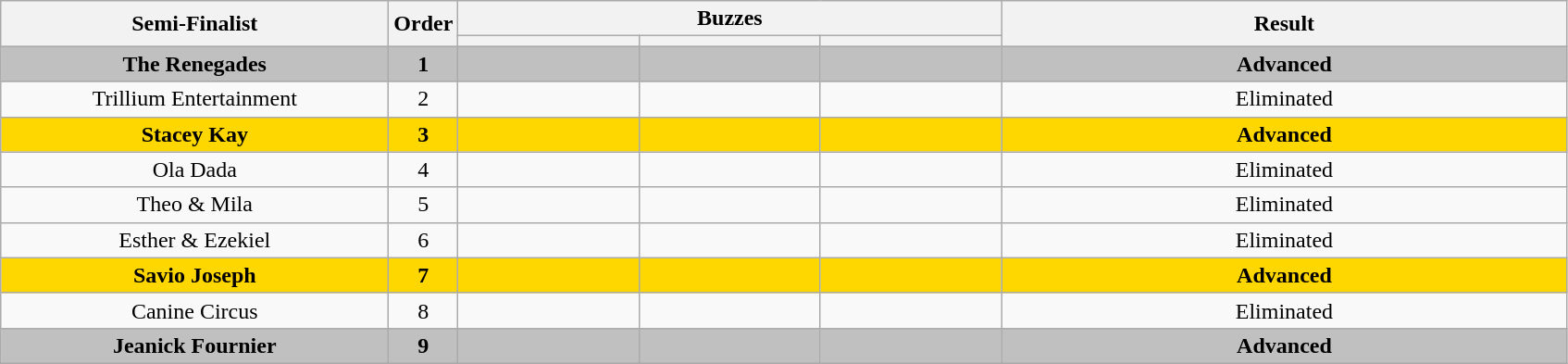<table class="wikitable plainrowheaders sortable" style="text-align:center;">
<tr>
<th scope="col" rowspan="2" class="unsortable" style="width:17em;">Semi-Finalist</th>
<th scope="col" rowspan="2" style="width:1em;">Order</th>
<th scope="col" colspan="3" class="unsortable" style="width:24em;">Buzzes</th>
<th scope="col" rowspan="2" style="width:25em;">Result</th>
</tr>
<tr>
<th scope="col" class="unsortable" style="width:6em;"></th>
<th scope="col" class="unsortable" style="width:6em;"></th>
<th scope="col" class="unsortable" style="width:6em;"></th>
</tr>
<tr style="background:silver;">
<td><strong>The Renegades</strong></td>
<td><strong>1</strong></td>
<td style="text-align:center"></td>
<td style="text-align:center"></td>
<td style="text-align:center"></td>
<td><strong>Advanced</strong></td>
</tr>
<tr>
<td>Trillium Entertainment</td>
<td>2</td>
<td style="text-align:center"></td>
<td style="text-align:center"></td>
<td style="text-align:center"></td>
<td>Eliminated</td>
</tr>
<tr style="background:gold;">
<td><strong>Stacey Kay</strong></td>
<td><strong>3</strong></td>
<td style="text-align:center"></td>
<td style="text-align:center"></td>
<td style="text-align:center"></td>
<td><strong>Advanced</strong></td>
</tr>
<tr>
<td>Ola Dada</td>
<td>4</td>
<td style="text-align:center"></td>
<td style="text-align:center"></td>
<td style="text-align:center"></td>
<td>Eliminated</td>
</tr>
<tr>
<td>Theo & Mila</td>
<td>5</td>
<td style="text-align:center"></td>
<td style="text-align:center"></td>
<td style="text-align:center"></td>
<td>Eliminated</td>
</tr>
<tr>
<td>Esther & Ezekiel</td>
<td>6</td>
<td style="text-align:center"></td>
<td style="text-align:center"></td>
<td style="text-align:center"></td>
<td>Eliminated</td>
</tr>
<tr style="background:gold;">
<td><strong>Savio Joseph</strong></td>
<td><strong>7</strong></td>
<td style="text-align:center"></td>
<td style="text-align:center"></td>
<td style="text-align:center"></td>
<td><strong>Advanced</strong></td>
</tr>
<tr>
<td>Canine Circus</td>
<td>8</td>
<td style="text-align:center"></td>
<td style="text-align:center"></td>
<td style="text-align:center"></td>
<td>Eliminated</td>
</tr>
<tr style="background:silver;">
<td><strong>Jeanick Fournier</strong></td>
<td><strong>9</strong></td>
<td style="text-align:center"></td>
<td style="text-align:center"></td>
<td style="text-align:center"></td>
<td><strong>Advanced</strong></td>
</tr>
</table>
